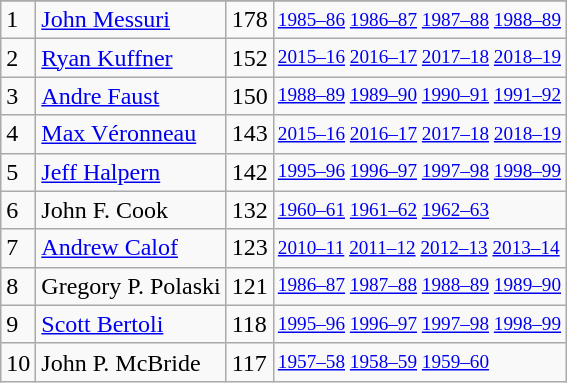<table class="wikitable">
<tr>
</tr>
<tr>
<td>1</td>
<td><a href='#'>John Messuri</a></td>
<td>178</td>
<td style="font-size:80%;"><a href='#'>1985–86</a> <a href='#'>1986–87</a> <a href='#'>1987–88</a> <a href='#'>1988–89</a></td>
</tr>
<tr>
<td>2</td>
<td><a href='#'>Ryan Kuffner</a></td>
<td>152</td>
<td style="font-size:80%;"><a href='#'>2015–16</a> <a href='#'>2016–17</a> <a href='#'>2017–18</a> <a href='#'>2018–19</a></td>
</tr>
<tr>
<td>3</td>
<td><a href='#'>Andre Faust</a></td>
<td>150</td>
<td style="font-size:80%;"><a href='#'>1988–89</a> <a href='#'>1989–90</a> <a href='#'>1990–91</a> <a href='#'>1991–92</a></td>
</tr>
<tr>
<td>4</td>
<td><a href='#'>Max Véronneau</a></td>
<td>143</td>
<td style="font-size:80%;"><a href='#'>2015–16</a> <a href='#'>2016–17</a> <a href='#'>2017–18</a> <a href='#'>2018–19</a></td>
</tr>
<tr>
<td>5</td>
<td><a href='#'>Jeff Halpern</a></td>
<td>142</td>
<td style="font-size:80%;"><a href='#'>1995–96</a> <a href='#'>1996–97</a> <a href='#'>1997–98</a> <a href='#'>1998–99</a></td>
</tr>
<tr>
<td>6</td>
<td>John F. Cook</td>
<td>132</td>
<td style="font-size:80%;"><a href='#'>1960–61</a> <a href='#'>1961–62</a> <a href='#'>1962–63</a></td>
</tr>
<tr>
<td>7</td>
<td><a href='#'>Andrew Calof</a></td>
<td>123</td>
<td style="font-size:80%;"><a href='#'>2010–11</a> <a href='#'>2011–12</a> <a href='#'>2012–13</a> <a href='#'>2013–14</a></td>
</tr>
<tr>
<td>8</td>
<td>Gregory P. Polaski</td>
<td>121</td>
<td style="font-size:80%;"><a href='#'>1986–87</a> <a href='#'>1987–88</a> <a href='#'>1988–89</a> <a href='#'>1989–90</a></td>
</tr>
<tr>
<td>9</td>
<td><a href='#'>Scott Bertoli</a></td>
<td>118</td>
<td style="font-size:80%;"><a href='#'>1995–96</a> <a href='#'>1996–97</a> <a href='#'>1997–98</a> <a href='#'>1998–99</a></td>
</tr>
<tr>
<td>10</td>
<td>John P. McBride</td>
<td>117</td>
<td style="font-size:80%;"><a href='#'>1957–58</a> <a href='#'>1958–59</a> <a href='#'>1959–60</a></td>
</tr>
</table>
